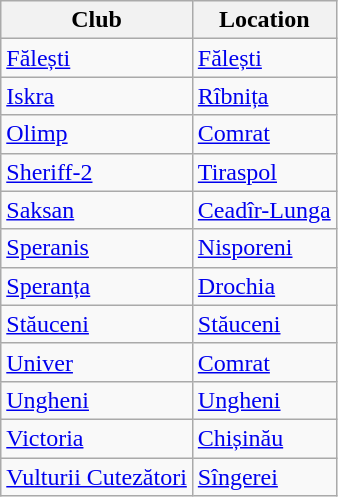<table class="wikitable sortable">
<tr>
<th>Club</th>
<th>Location</th>
</tr>
<tr>
<td><a href='#'>Fălești</a></td>
<td><a href='#'>Fălești</a></td>
</tr>
<tr>
<td><a href='#'>Iskra</a></td>
<td><a href='#'>Rîbnița</a></td>
</tr>
<tr>
<td><a href='#'>Olimp</a></td>
<td><a href='#'>Comrat</a></td>
</tr>
<tr>
<td><a href='#'>Sheriff-2</a></td>
<td><a href='#'>Tiraspol</a></td>
</tr>
<tr>
<td><a href='#'>Saksan</a></td>
<td><a href='#'>Ceadîr-Lunga</a></td>
</tr>
<tr>
<td><a href='#'>Speranis</a></td>
<td><a href='#'>Nisporeni</a></td>
</tr>
<tr>
<td><a href='#'>Speranța</a></td>
<td><a href='#'>Drochia</a></td>
</tr>
<tr>
<td><a href='#'>Stăuceni</a></td>
<td><a href='#'>Stăuceni</a></td>
</tr>
<tr>
<td><a href='#'>Univer</a></td>
<td><a href='#'>Comrat</a></td>
</tr>
<tr>
<td><a href='#'>Ungheni</a></td>
<td><a href='#'>Ungheni</a></td>
</tr>
<tr>
<td><a href='#'>Victoria</a></td>
<td><a href='#'>Chișinău</a></td>
</tr>
<tr>
<td><a href='#'>Vulturii Cutezători</a></td>
<td><a href='#'>Sîngerei</a></td>
</tr>
</table>
